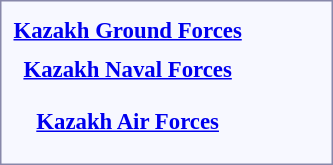<table style="border:1px solid #8888aa; background-color:#f7f8ff; padding:5px; font-size:95%; margin: 0px 12px 12px 0px;">
<tr style="text-align:center;">
<td rowspan=2><strong> <a href='#'>Kazakh Ground Forces</a></strong><br></td>
<td colspan=2></td>
<td colspan=2></td>
<td colspan=2></td>
<td colspan=2></td>
<td colspan=2></td>
<td colspan=2></td>
<td colspan=2></td>
<td colspan=2></td>
<td colspan=2></td>
<td colspan=2></td>
<td colspan=2></td>
<td colspan=2></td>
<td colspan=12></td>
</tr>
<tr style="text-align:center;">
<td colspan=2><br></td>
<td colspan=2><br></td>
<td colspan=2><br></td>
<td colspan=2><br></td>
<td colspan=2><br></td>
<td colspan=2><br></td>
<td colspan=2><br></td>
<td colspan=2><br></td>
<td colspan=2><br></td>
<td colspan=2><br></td>
<td colspan=2><br></td>
<td colspan=2><br></td>
</tr>
<tr style="text-align:center;">
<td rowspan=2><strong> <a href='#'>Kazakh Naval Forces</a></strong><br></td>
<td colspan=8 rowspan=2></td>
<td colspan=2></td>
<td colspan=2></td>
<td colspan=2></td>
<td colspan=2></td>
<td colspan=2></td>
<td colspan=2></td>
<td colspan=2></td>
<td colspan=2></td>
<td colspan=8></td>
</tr>
<tr style="text-align:center;">
<td colspan=2><br></td>
<td colspan=2><br></td>
<td colspan=2><br></td>
<td colspan=2><br></td>
<td colspan=2><br></td>
<td colspan=2><br></td>
<td colspan=2><br></td>
<td colspan=2><br></td>
</tr>
<tr style="text-align:center;">
<td rowspan=2><strong> <a href='#'>Kazakh Air Forces</a></strong><br></td>
<td colspan=2 rowspan=2></td>
<td colspan=2></td>
<td colspan=2></td>
<td colspan=2></td>
<td colspan=2></td>
<td colspan=2></td>
<td colspan=2></td>
<td colspan=2></td>
<td colspan=2></td>
<td colspan=2></td>
<td colspan=2></td>
<td colspan=2></td>
<td colspan=11></td>
</tr>
<tr style="text-align:center;">
<td colspan=2><br></td>
<td colspan=2><br></td>
<td colspan=2><br></td>
<td colspan=2><br></td>
<td colspan=2><br></td>
<td colspan=2><br></td>
<td colspan=2><br></td>
<td colspan=2><br></td>
<td colspan=2><br></td>
<td colspan=2><br></td>
<td colspan=2><br><br></td>
</tr>
</table>
